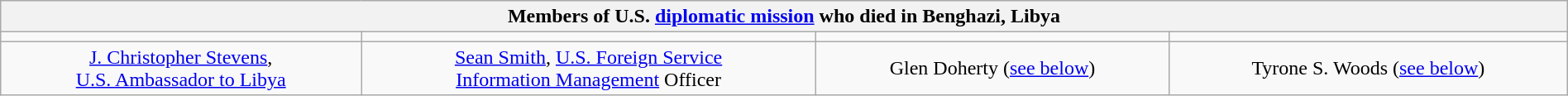<table class="wikitable"  style="width:100%; text-align:center;">
<tr>
<th colspan=4>Members of U.S. <a href='#'>diplomatic mission</a> who died in Benghazi, Libya</th>
</tr>
<tr>
<td></td>
<td></td>
<td></td>
<td></td>
</tr>
<tr>
<td><a href='#'>J. Christopher Stevens</a>, <br> <a href='#'>U.S. Ambassador to Libya</a></td>
<td><a href='#'>Sean Smith</a>, <a href='#'>U.S. Foreign Service</a> <br> <a href='#'>Information Management</a> Officer</td>
<td>Glen Doherty (<a href='#'>see below</a>)</td>
<td>Tyrone S. Woods (<a href='#'>see below</a>)</td>
</tr>
</table>
